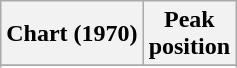<table class="wikitable sortable plainrowheaders" style="text-align:center">
<tr>
<th scope="col">Chart (1970)</th>
<th scope="col">Peak<br>position</th>
</tr>
<tr>
</tr>
<tr>
</tr>
</table>
